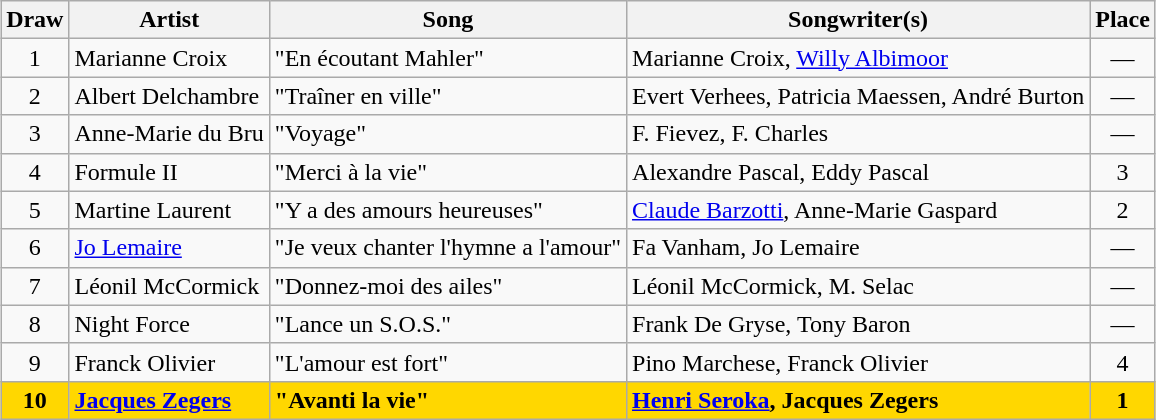<table class="sortable wikitable" style="margin: 1em auto 1em auto; text-align:center">
<tr>
<th>Draw</th>
<th>Artist</th>
<th>Song</th>
<th>Songwriter(s)</th>
<th>Place</th>
</tr>
<tr>
<td>1</td>
<td align="left">Marianne Croix</td>
<td align="left">"En écoutant Mahler"</td>
<td align="left">Marianne Croix, <a href='#'>Willy Albimoor</a></td>
<td>—</td>
</tr>
<tr>
<td>2</td>
<td align="left">Albert Delchambre</td>
<td align="left">"Traîner en ville"</td>
<td align="left">Evert Verhees, Patricia Maessen, André Burton</td>
<td>—</td>
</tr>
<tr>
<td>3</td>
<td align="left">Anne-Marie du Bru</td>
<td align="left">"Voyage"</td>
<td align="left">F. Fievez, F. Charles</td>
<td>—</td>
</tr>
<tr>
<td>4</td>
<td align="left">Formule II</td>
<td align="left">"Merci à la vie"</td>
<td align="left">Alexandre Pascal, Eddy Pascal</td>
<td>3</td>
</tr>
<tr>
<td>5</td>
<td align="left">Martine Laurent</td>
<td align="left">"Y a des amours heureuses"</td>
<td align="left"><a href='#'>Claude Barzotti</a>, Anne-Marie Gaspard</td>
<td>2</td>
</tr>
<tr>
<td>6</td>
<td align="left"><a href='#'>Jo Lemaire</a></td>
<td align="left">"Je veux chanter l'hymne a l'amour"</td>
<td align="left">Fa Vanham, Jo Lemaire</td>
<td>—</td>
</tr>
<tr>
<td>7</td>
<td align="left">Léonil McCormick</td>
<td align="left">"Donnez-moi des ailes"</td>
<td align="left">Léonil McCormick, M. Selac</td>
<td>—</td>
</tr>
<tr>
<td>8</td>
<td align="left">Night Force</td>
<td align="left">"Lance un S.O.S."</td>
<td align="left">Frank De Gryse, Tony Baron</td>
<td>—</td>
</tr>
<tr>
<td>9</td>
<td align="left">Franck Olivier</td>
<td align="left">"L'amour est fort"</td>
<td align="left">Pino Marchese, Franck Olivier</td>
<td>4</td>
</tr>
<tr style="font-weight:bold; background:gold;">
<td>10</td>
<td align="left"><a href='#'>Jacques Zegers</a></td>
<td align="left">"Avanti la vie"</td>
<td align="left"><a href='#'>Henri Seroka</a>, Jacques Zegers</td>
<td>1</td>
</tr>
</table>
